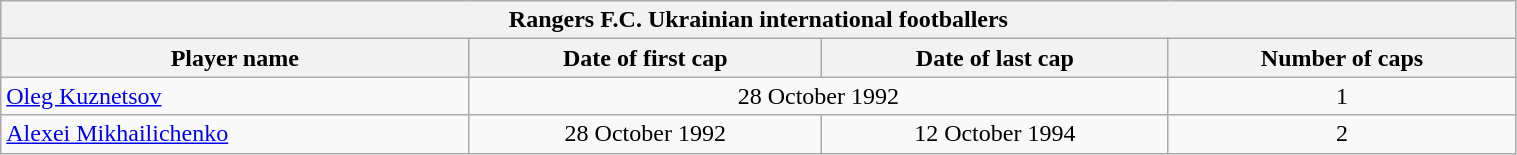<table class="wikitable plainrowheaders" style="width: 80%;">
<tr>
<th colspan=5>Rangers F.C. Ukrainian international footballers </th>
</tr>
<tr>
<th scope="col">Player name</th>
<th scope="col">Date of first cap</th>
<th scope="col">Date of last cap</th>
<th scope="col">Number of caps</th>
</tr>
<tr>
<td><a href='#'>Oleg Kuznetsov</a></td>
<td align="center" colspan="2">28 October 1992</td>
<td align="center">1</td>
</tr>
<tr>
<td><a href='#'>Alexei Mikhailichenko</a></td>
<td align="center">28 October 1992</td>
<td align="center">12 October 1994</td>
<td align="center">2</td>
</tr>
</table>
